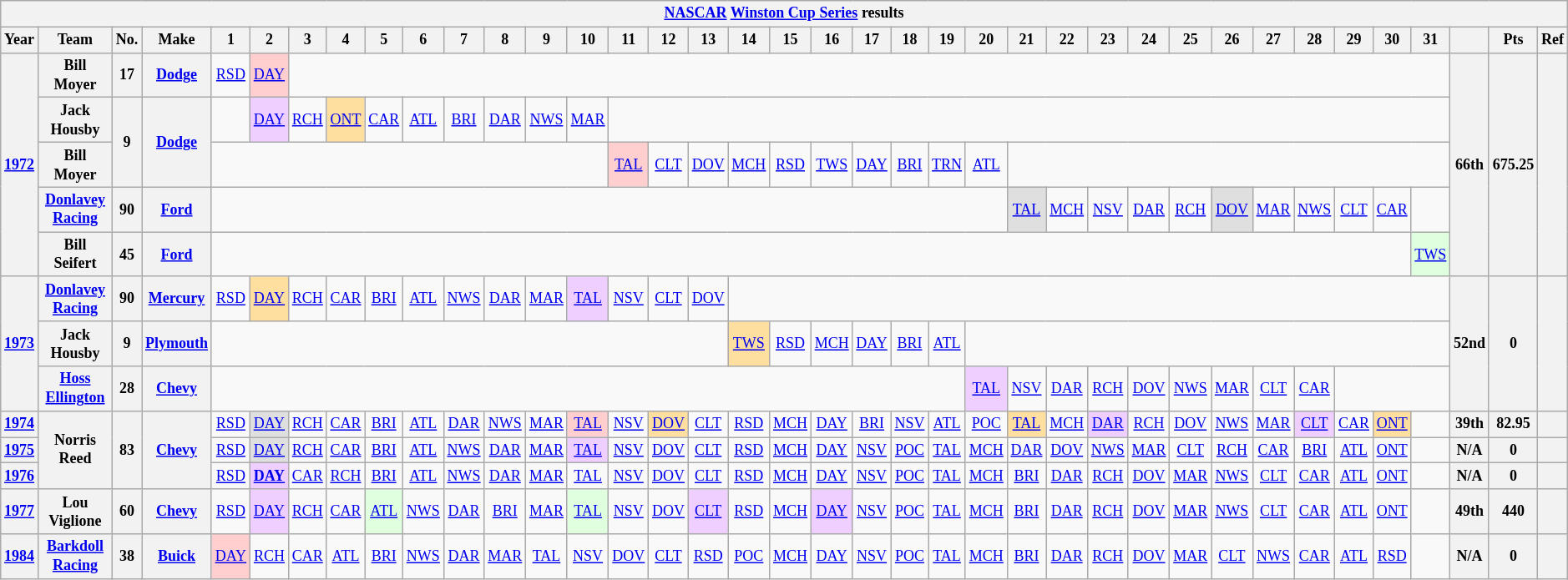<table class="wikitable" style="text-align:center; font-size:75%">
<tr>
<th colspan=45><a href='#'>NASCAR</a> <a href='#'>Winston Cup Series</a> results</th>
</tr>
<tr>
<th>Year</th>
<th>Team</th>
<th>No.</th>
<th>Make</th>
<th>1</th>
<th>2</th>
<th>3</th>
<th>4</th>
<th>5</th>
<th>6</th>
<th>7</th>
<th>8</th>
<th>9</th>
<th>10</th>
<th>11</th>
<th>12</th>
<th>13</th>
<th>14</th>
<th>15</th>
<th>16</th>
<th>17</th>
<th>18</th>
<th>19</th>
<th>20</th>
<th>21</th>
<th>22</th>
<th>23</th>
<th>24</th>
<th>25</th>
<th>26</th>
<th>27</th>
<th>28</th>
<th>29</th>
<th>30</th>
<th>31</th>
<th></th>
<th>Pts</th>
<th>Ref</th>
</tr>
<tr>
<th rowspan=5><a href='#'>1972</a></th>
<th>Bill Moyer</th>
<th>17</th>
<th><a href='#'>Dodge</a></th>
<td><a href='#'>RSD</a></td>
<td style="background:#FFCFCF;"><a href='#'>DAY</a><br></td>
<td colspan=29></td>
<th rowspan=5>66th</th>
<th rowspan=5>675.25</th>
<th rowspan=5></th>
</tr>
<tr>
<th>Jack Housby</th>
<th rowspan=2>9</th>
<th rowspan=2><a href='#'>Dodge</a></th>
<td></td>
<td style="background:#EFCFFF;"><a href='#'>DAY</a><br></td>
<td><a href='#'>RCH</a></td>
<td style="background:#FFDF9F;"><a href='#'>ONT</a><br></td>
<td><a href='#'>CAR</a></td>
<td><a href='#'>ATL</a></td>
<td><a href='#'>BRI</a></td>
<td><a href='#'>DAR</a></td>
<td><a href='#'>NWS</a></td>
<td><a href='#'>MAR</a></td>
<td colspan=21></td>
</tr>
<tr>
<th>Bill Moyer</th>
<td colspan=10></td>
<td style="background:#FFCFCF;"><a href='#'>TAL</a><br></td>
<td><a href='#'>CLT</a></td>
<td><a href='#'>DOV</a></td>
<td><a href='#'>MCH</a></td>
<td><a href='#'>RSD</a></td>
<td><a href='#'>TWS</a></td>
<td><a href='#'>DAY</a></td>
<td><a href='#'>BRI</a></td>
<td><a href='#'>TRN</a></td>
<td><a href='#'>ATL</a></td>
<td colspan=11></td>
</tr>
<tr>
<th><a href='#'>Donlavey Racing</a></th>
<th>90</th>
<th><a href='#'>Ford</a></th>
<td colspan=20></td>
<td style="background:#DFDFDF;"><a href='#'>TAL</a><br></td>
<td><a href='#'>MCH</a></td>
<td><a href='#'>NSV</a></td>
<td><a href='#'>DAR</a></td>
<td><a href='#'>RCH</a></td>
<td style="background:#DFDFDF;"><a href='#'>DOV</a><br></td>
<td><a href='#'>MAR</a></td>
<td><a href='#'>NWS</a></td>
<td><a href='#'>CLT</a></td>
<td><a href='#'>CAR</a></td>
<td></td>
</tr>
<tr>
<th>Bill Seifert</th>
<th>45</th>
<th><a href='#'>Ford</a></th>
<td colspan=30></td>
<td style="background:#DFFFDF;"><a href='#'>TWS</a><br></td>
</tr>
<tr>
<th rowspan=3><a href='#'>1973</a></th>
<th><a href='#'>Donlavey Racing</a></th>
<th>90</th>
<th><a href='#'>Mercury</a></th>
<td><a href='#'>RSD</a></td>
<td style="background:#FFDF9F;"><a href='#'>DAY</a><br></td>
<td><a href='#'>RCH</a></td>
<td><a href='#'>CAR</a></td>
<td><a href='#'>BRI</a></td>
<td><a href='#'>ATL</a></td>
<td><a href='#'>NWS</a></td>
<td><a href='#'>DAR</a></td>
<td><a href='#'>MAR</a></td>
<td style="background:#EFCFFF;"><a href='#'>TAL</a><br></td>
<td><a href='#'>NSV</a></td>
<td><a href='#'>CLT</a></td>
<td><a href='#'>DOV</a></td>
<td colspan=18></td>
<th rowspan=3>52nd</th>
<th rowspan=3>0</th>
<th rowspan=3></th>
</tr>
<tr>
<th>Jack Housby</th>
<th>9</th>
<th><a href='#'>Plymouth</a></th>
<td colspan=13></td>
<td style="background:#FFDF9F;"><a href='#'>TWS</a><br></td>
<td><a href='#'>RSD</a></td>
<td><a href='#'>MCH</a></td>
<td><a href='#'>DAY</a></td>
<td><a href='#'>BRI</a></td>
<td><a href='#'>ATL</a></td>
<td colspan=12></td>
</tr>
<tr>
<th><a href='#'>Hoss Ellington</a></th>
<th>28</th>
<th><a href='#'>Chevy</a></th>
<td colspan=19></td>
<td style="background:#EFCFFF;"><a href='#'>TAL</a><br></td>
<td><a href='#'>NSV</a></td>
<td><a href='#'>DAR</a></td>
<td><a href='#'>RCH</a></td>
<td><a href='#'>DOV</a></td>
<td><a href='#'>NWS</a></td>
<td><a href='#'>MAR</a></td>
<td><a href='#'>CLT</a></td>
<td><a href='#'>CAR</a></td>
<td colspan=3></td>
</tr>
<tr>
<th><a href='#'>1974</a></th>
<th rowspan=3>Norris Reed</th>
<th rowspan=3>83</th>
<th rowspan=3><a href='#'>Chevy</a></th>
<td><a href='#'>RSD</a></td>
<td style="background:#DFDFDF;"><a href='#'>DAY</a><br></td>
<td><a href='#'>RCH</a></td>
<td><a href='#'>CAR</a></td>
<td><a href='#'>BRI</a></td>
<td><a href='#'>ATL</a></td>
<td><a href='#'>DAR</a></td>
<td><a href='#'>NWS</a></td>
<td><a href='#'>MAR</a></td>
<td style="background:#FFCFCF;"><a href='#'>TAL</a><br></td>
<td><a href='#'>NSV</a></td>
<td style="background:#FFDF9F;"><a href='#'>DOV</a><br></td>
<td><a href='#'>CLT</a></td>
<td><a href='#'>RSD</a></td>
<td><a href='#'>MCH</a></td>
<td><a href='#'>DAY</a></td>
<td><a href='#'>BRI</a></td>
<td><a href='#'>NSV</a></td>
<td><a href='#'>ATL</a></td>
<td><a href='#'>POC</a></td>
<td style="background:#FFDF9F;"><a href='#'>TAL</a><br></td>
<td><a href='#'>MCH</a></td>
<td style="background:#EFCFFF;"><a href='#'>DAR</a><br></td>
<td><a href='#'>RCH</a></td>
<td><a href='#'>DOV</a></td>
<td><a href='#'>NWS</a></td>
<td><a href='#'>MAR</a></td>
<td style="background:#EFCFFF;"><a href='#'>CLT</a><br></td>
<td><a href='#'>CAR</a></td>
<td style="background:#FFDF9F;"><a href='#'>ONT</a><br></td>
<td></td>
<th>39th</th>
<th>82.95</th>
<th></th>
</tr>
<tr>
<th><a href='#'>1975</a></th>
<td><a href='#'>RSD</a></td>
<td style="background:#DFDFDF;"><a href='#'>DAY</a><br></td>
<td><a href='#'>RCH</a></td>
<td><a href='#'>CAR</a></td>
<td><a href='#'>BRI</a></td>
<td><a href='#'>ATL</a></td>
<td><a href='#'>NWS</a></td>
<td><a href='#'>DAR</a></td>
<td><a href='#'>MAR</a></td>
<td style="background:#EFCFFF;"><a href='#'>TAL</a><br></td>
<td><a href='#'>NSV</a></td>
<td><a href='#'>DOV</a></td>
<td><a href='#'>CLT</a></td>
<td><a href='#'>RSD</a></td>
<td><a href='#'>MCH</a></td>
<td><a href='#'>DAY</a></td>
<td><a href='#'>NSV</a></td>
<td><a href='#'>POC</a></td>
<td><a href='#'>TAL</a></td>
<td><a href='#'>MCH</a></td>
<td><a href='#'>DAR</a></td>
<td><a href='#'>DOV</a></td>
<td><a href='#'>NWS</a></td>
<td><a href='#'>MAR</a></td>
<td><a href='#'>CLT</a></td>
<td><a href='#'>RCH</a></td>
<td><a href='#'>CAR</a></td>
<td><a href='#'>BRI</a></td>
<td><a href='#'>ATL</a></td>
<td><a href='#'>ONT</a></td>
<td></td>
<th>N/A</th>
<th>0</th>
<th></th>
</tr>
<tr>
<th><a href='#'>1976</a></th>
<td><a href='#'>RSD</a></td>
<td style="background:#EFCFFF;"><strong><a href='#'>DAY</a></strong><br></td>
<td><a href='#'>CAR</a></td>
<td><a href='#'>RCH</a></td>
<td><a href='#'>BRI</a></td>
<td><a href='#'>ATL</a></td>
<td><a href='#'>NWS</a></td>
<td><a href='#'>DAR</a></td>
<td><a href='#'>MAR</a></td>
<td><a href='#'>TAL</a></td>
<td><a href='#'>NSV</a></td>
<td><a href='#'>DOV</a></td>
<td><a href='#'>CLT</a></td>
<td><a href='#'>RSD</a></td>
<td><a href='#'>MCH</a></td>
<td><a href='#'>DAY</a></td>
<td><a href='#'>NSV</a></td>
<td><a href='#'>POC</a></td>
<td><a href='#'>TAL</a></td>
<td><a href='#'>MCH</a></td>
<td><a href='#'>BRI</a></td>
<td><a href='#'>DAR</a></td>
<td><a href='#'>RCH</a></td>
<td><a href='#'>DOV</a></td>
<td><a href='#'>MAR</a></td>
<td><a href='#'>NWS</a></td>
<td><a href='#'>CLT</a></td>
<td><a href='#'>CAR</a></td>
<td><a href='#'>ATL</a></td>
<td><a href='#'>ONT</a></td>
<td></td>
<th>N/A</th>
<th>0</th>
<th></th>
</tr>
<tr>
<th><a href='#'>1977</a></th>
<th>Lou Viglione</th>
<th>60</th>
<th><a href='#'>Chevy</a></th>
<td><a href='#'>RSD</a></td>
<td style="background:#EFCFFF;"><a href='#'>DAY</a><br></td>
<td><a href='#'>RCH</a></td>
<td><a href='#'>CAR</a></td>
<td style="background:#DFFFDF;"><a href='#'>ATL</a><br></td>
<td><a href='#'>NWS</a></td>
<td><a href='#'>DAR</a></td>
<td><a href='#'>BRI</a></td>
<td><a href='#'>MAR</a></td>
<td style="background:#DFFFDF;"><a href='#'>TAL</a><br></td>
<td><a href='#'>NSV</a></td>
<td><a href='#'>DOV</a></td>
<td style="background:#EFCFFF;"><a href='#'>CLT</a><br></td>
<td><a href='#'>RSD</a></td>
<td><a href='#'>MCH</a></td>
<td style="background:#EFCFFF;"><a href='#'>DAY</a><br></td>
<td><a href='#'>NSV</a></td>
<td><a href='#'>POC</a></td>
<td><a href='#'>TAL</a></td>
<td><a href='#'>MCH</a></td>
<td><a href='#'>BRI</a></td>
<td><a href='#'>DAR</a></td>
<td><a href='#'>RCH</a></td>
<td><a href='#'>DOV</a></td>
<td><a href='#'>MAR</a></td>
<td><a href='#'>NWS</a></td>
<td><a href='#'>CLT</a></td>
<td><a href='#'>CAR</a></td>
<td><a href='#'>ATL</a></td>
<td><a href='#'>ONT</a></td>
<td></td>
<th>49th</th>
<th>440</th>
<th></th>
</tr>
<tr>
<th><a href='#'>1984</a></th>
<th><a href='#'>Barkdoll Racing</a></th>
<th>38</th>
<th><a href='#'>Buick</a></th>
<td style="background:#FFCFCF;"><a href='#'>DAY</a><br></td>
<td><a href='#'>RCH</a></td>
<td><a href='#'>CAR</a></td>
<td><a href='#'>ATL</a></td>
<td><a href='#'>BRI</a></td>
<td><a href='#'>NWS</a></td>
<td><a href='#'>DAR</a></td>
<td><a href='#'>MAR</a></td>
<td><a href='#'>TAL</a></td>
<td><a href='#'>NSV</a></td>
<td><a href='#'>DOV</a></td>
<td><a href='#'>CLT</a></td>
<td><a href='#'>RSD</a></td>
<td><a href='#'>POC</a></td>
<td><a href='#'>MCH</a></td>
<td><a href='#'>DAY</a></td>
<td><a href='#'>NSV</a></td>
<td><a href='#'>POC</a></td>
<td><a href='#'>TAL</a></td>
<td><a href='#'>MCH</a></td>
<td><a href='#'>BRI</a></td>
<td><a href='#'>DAR</a></td>
<td><a href='#'>RCH</a></td>
<td><a href='#'>DOV</a></td>
<td><a href='#'>MAR</a></td>
<td><a href='#'>CLT</a></td>
<td><a href='#'>NWS</a></td>
<td><a href='#'>CAR</a></td>
<td><a href='#'>ATL</a></td>
<td><a href='#'>RSD</a></td>
<td></td>
<th>N/A</th>
<th>0</th>
<th></th>
</tr>
</table>
